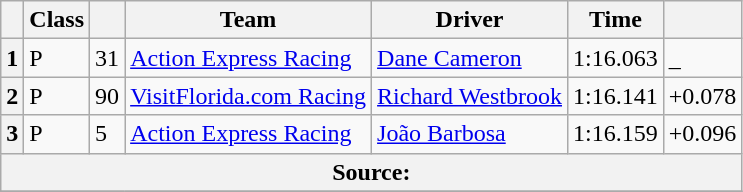<table class="wikitable">
<tr>
<th scope="col"></th>
<th scope="col">Class</th>
<th scope="col"></th>
<th scope="col">Team</th>
<th scope="col">Driver</th>
<th scope="col">Time</th>
<th scope="col"></th>
</tr>
<tr>
<th scope="row">1</th>
<td>P</td>
<td>31</td>
<td><a href='#'>Action Express Racing</a></td>
<td><a href='#'>Dane Cameron</a></td>
<td>1:16.063</td>
<td>_</td>
</tr>
<tr>
<th scope="row">2</th>
<td>P</td>
<td>90</td>
<td><a href='#'>VisitFlorida.com Racing</a></td>
<td><a href='#'>Richard Westbrook</a></td>
<td>1:16.141</td>
<td>+0.078</td>
</tr>
<tr>
<th scope="row">3</th>
<td>P</td>
<td>5</td>
<td><a href='#'>Action Express Racing</a></td>
<td><a href='#'>João Barbosa</a></td>
<td>1:16.159</td>
<td>+0.096</td>
</tr>
<tr>
<th colspan="7">Source:</th>
</tr>
<tr>
</tr>
</table>
